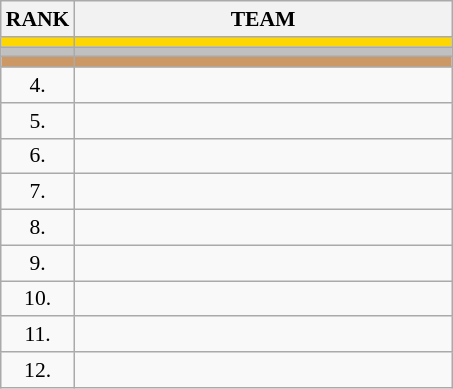<table class="wikitable" style="border-collapse: collapse; font-size: 90%;">
<tr>
<th>RANK</th>
<th align="left" style="width: 17em">TEAM</th>
</tr>
<tr bgcolor=gold>
<td align="center"></td>
<td></td>
</tr>
<tr bgcolor=silver>
<td align="center"></td>
<td></td>
</tr>
<tr bgcolor=cc9966>
<td align="center"></td>
<td></td>
</tr>
<tr>
<td align="center">4.</td>
<td></td>
</tr>
<tr>
<td align="center">5.</td>
<td></td>
</tr>
<tr>
<td align="center">6.</td>
<td></td>
</tr>
<tr>
<td align="center">7.</td>
<td></td>
</tr>
<tr>
<td align="center">8.</td>
<td></td>
</tr>
<tr>
<td align="center">9.</td>
<td></td>
</tr>
<tr>
<td align="center">10.</td>
<td></td>
</tr>
<tr>
<td align="center">11.</td>
<td></td>
</tr>
<tr>
<td align="center">12.</td>
<td></td>
</tr>
</table>
